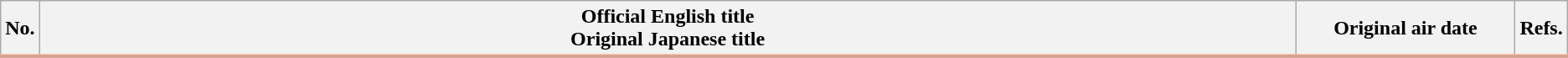<table class="wikitable">
<tr style="border-bottom: 3px solid #FFA07A;">
<th style="width:1%;">No.</th>
<th>Official English title<br> Original Japanese title</th>
<th style="width:14%;">Original air date</th>
<th style="width:1%;">Refs.</th>
</tr>
<tr>
</tr>
</table>
